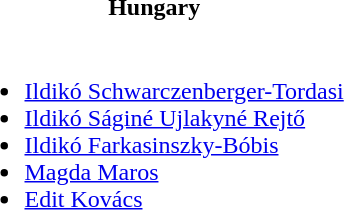<table>
<tr>
<th>Hungary</th>
</tr>
<tr>
<td><br><ul><li><a href='#'>Ildikó Schwarczenberger-Tordasi</a></li><li><a href='#'>Ildikó Ságiné Ujlakyné Rejtő</a></li><li><a href='#'>Ildikó Farkasinszky-Bóbis</a></li><li><a href='#'>Magda Maros</a></li><li><a href='#'>Edit Kovács</a></li></ul></td>
</tr>
</table>
